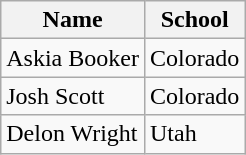<table class="wikitable">
<tr>
<th>Name</th>
<th>School</th>
</tr>
<tr>
<td>Askia Booker</td>
<td>Colorado</td>
</tr>
<tr>
<td>Josh Scott</td>
<td>Colorado</td>
</tr>
<tr>
<td>Delon Wright</td>
<td>Utah</td>
</tr>
</table>
